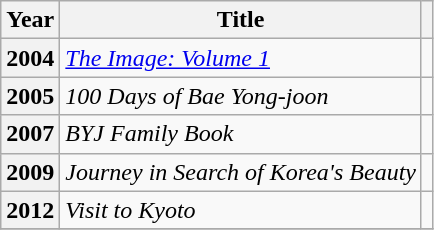<table class="wikitable plainrowheaders sortable">
<tr>
<th scope="col">Year</th>
<th scope="col">Title</th>
<th scope="col" class="unsortable"></th>
</tr>
<tr>
<th scope="row">2004</th>
<td><em><a href='#'>The Image: Volume 1</a></em></td>
<td></td>
</tr>
<tr>
<th scope="row">2005</th>
<td><em>100 Days of Bae Yong-joon</em></td>
<td></td>
</tr>
<tr>
<th scope="row">2007</th>
<td><em>BYJ Family Book</em></td>
<td></td>
</tr>
<tr>
<th scope="row">2009</th>
<td><em>Journey in Search of Korea's Beauty</em></td>
<td></td>
</tr>
<tr>
<th scope="row">2012</th>
<td><em>Visit to Kyoto</em></td>
<td></td>
</tr>
<tr>
</tr>
</table>
